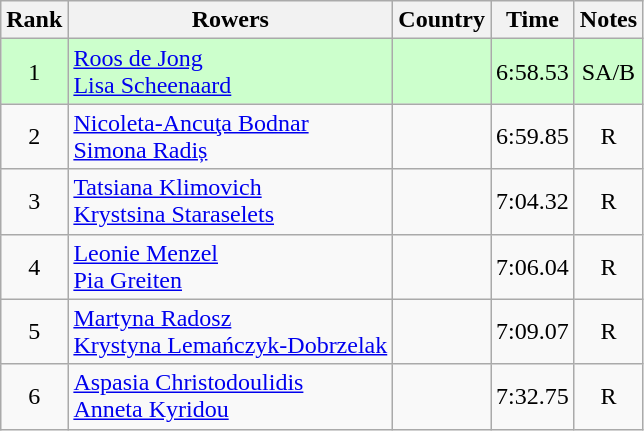<table class="wikitable" style="text-align:center">
<tr>
<th>Rank</th>
<th>Rowers</th>
<th>Country</th>
<th>Time</th>
<th>Notes</th>
</tr>
<tr bgcolor=ccffcc>
<td>1</td>
<td align="left"><a href='#'>Roos de Jong</a><br><a href='#'>Lisa Scheenaard</a></td>
<td align="left"></td>
<td>6:58.53</td>
<td>SA/B</td>
</tr>
<tr>
<td>2</td>
<td align="left"><a href='#'>Nicoleta-Ancuţa Bodnar</a><br><a href='#'>Simona Radiș</a></td>
<td align="left"></td>
<td>6:59.85</td>
<td>R</td>
</tr>
<tr>
<td>3</td>
<td align="left"><a href='#'>Tatsiana Klimovich</a><br><a href='#'>Krystsina Staraselets</a></td>
<td align="left"></td>
<td>7:04.32</td>
<td>R</td>
</tr>
<tr>
<td>4</td>
<td align="left"><a href='#'>Leonie Menzel</a><br><a href='#'>Pia Greiten</a></td>
<td align="left"></td>
<td>7:06.04</td>
<td>R</td>
</tr>
<tr>
<td>5</td>
<td align="left"><a href='#'>Martyna Radosz</a><br><a href='#'>Krystyna Lemańczyk-Dobrzelak</a></td>
<td align="left"></td>
<td>7:09.07</td>
<td>R</td>
</tr>
<tr>
<td>6</td>
<td align="left"><a href='#'>Aspasia Christodoulidis</a><br><a href='#'>Anneta Kyridou</a></td>
<td align="left"></td>
<td>7:32.75</td>
<td>R</td>
</tr>
</table>
